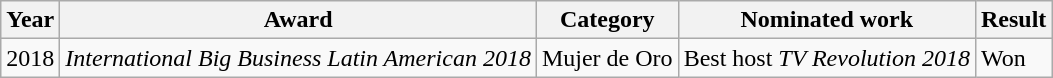<table class="wikitable sortable">
<tr>
<th>Year</th>
<th>Award</th>
<th>Category</th>
<th>Nominated work</th>
<th>Result</th>
</tr>
<tr>
<td>2018</td>
<td><em>International Big Business Latin American 2018</em></td>
<td>Mujer de Oro</td>
<td>Best host <em>TV Revolution 2018</em></td>
<td She herself>Won</td>
</tr>
</table>
